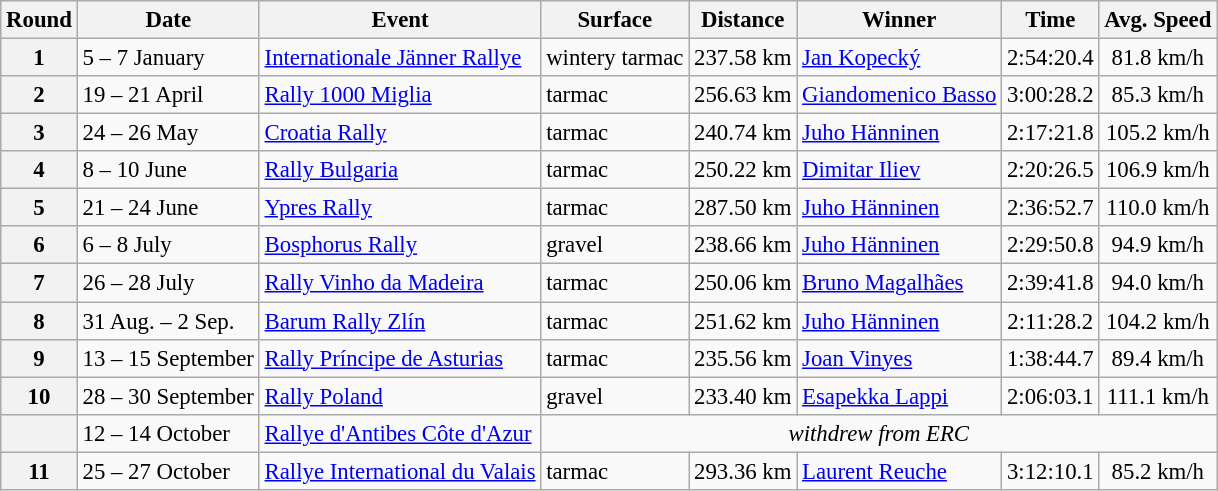<table class="wikitable" style="font-size: 95%">
<tr>
<th>Round</th>
<th>Date</th>
<th>Event</th>
<th>Surface</th>
<th>Distance</th>
<th>Winner</th>
<th>Time</th>
<th>Avg. Speed</th>
</tr>
<tr>
<th>1</th>
<td>5 – 7 January</td>
<td> <a href='#'>Internationale Jänner Rallye</a></td>
<td>wintery tarmac</td>
<td align=center>237.58 km</td>
<td> <a href='#'>Jan Kopecký</a></td>
<td align=center>2:54:20.4</td>
<td align=center>81.8 km/h</td>
</tr>
<tr>
<th>2</th>
<td>19 – 21 April</td>
<td> <a href='#'>Rally 1000 Miglia</a></td>
<td>tarmac</td>
<td align=center>256.63 km</td>
<td> <a href='#'>Giandomenico Basso</a></td>
<td align=center>3:00:28.2</td>
<td align=center>85.3 km/h</td>
</tr>
<tr>
<th>3</th>
<td>24 – 26 May</td>
<td> <a href='#'>Croatia Rally</a></td>
<td>tarmac</td>
<td align=center>240.74 km</td>
<td> <a href='#'>Juho Hänninen</a></td>
<td align=center>2:17:21.8</td>
<td align=center>105.2 km/h</td>
</tr>
<tr>
<th>4</th>
<td>8 – 10 June</td>
<td> <a href='#'>Rally Bulgaria</a></td>
<td>tarmac</td>
<td align=center>250.22 km</td>
<td> <a href='#'>Dimitar Iliev</a></td>
<td align=center>2:20:26.5</td>
<td align=center>106.9 km/h</td>
</tr>
<tr>
<th>5</th>
<td>21 – 24 June</td>
<td> <a href='#'>Ypres Rally</a></td>
<td>tarmac</td>
<td align=center>287.50 km</td>
<td> <a href='#'>Juho Hänninen</a></td>
<td align=center>2:36:52.7</td>
<td align=center>110.0 km/h</td>
</tr>
<tr>
<th>6</th>
<td>6 – 8 July</td>
<td> <a href='#'>Bosphorus Rally</a></td>
<td>gravel</td>
<td align=center>238.66 km</td>
<td> <a href='#'>Juho Hänninen</a></td>
<td align=center>2:29:50.8</td>
<td align=center>94.9 km/h</td>
</tr>
<tr>
<th>7</th>
<td>26 – 28 July</td>
<td> <a href='#'>Rally Vinho da Madeira</a></td>
<td>tarmac</td>
<td align=center>250.06 km</td>
<td> <a href='#'>Bruno Magalhães</a></td>
<td align=center>2:39:41.8</td>
<td align=center>94.0 km/h</td>
</tr>
<tr>
<th>8</th>
<td>31 Aug. – 2 Sep.</td>
<td> <a href='#'>Barum Rally Zlín</a></td>
<td>tarmac</td>
<td align=center>251.62 km</td>
<td> <a href='#'>Juho Hänninen</a></td>
<td align=center>2:11:28.2</td>
<td align=center>104.2 km/h</td>
</tr>
<tr>
<th>9</th>
<td>13 – 15 September</td>
<td> <a href='#'>Rally Príncipe de Asturias</a></td>
<td>tarmac</td>
<td align=center>235.56 km</td>
<td> <a href='#'>Joan Vinyes</a></td>
<td align=center>1:38:44.7</td>
<td align=center>89.4 km/h</td>
</tr>
<tr>
<th>10</th>
<td>28 – 30 September</td>
<td> <a href='#'>Rally Poland</a></td>
<td>gravel</td>
<td align=center>233.40 km</td>
<td> <a href='#'>Esapekka Lappi</a></td>
<td align=center>2:06:03.1</td>
<td align=center>111.1 km/h</td>
</tr>
<tr>
<th></th>
<td>12 – 14 October</td>
<td> <a href='#'>Rallye d'Antibes Côte d'Azur</a></td>
<td colspan=5 style="text-align: center;"><em>withdrew from ERC</em></td>
</tr>
<tr>
<th>11</th>
<td>25 – 27 October</td>
<td> <a href='#'>Rallye International du Valais</a></td>
<td>tarmac</td>
<td align=center>293.36 km</td>
<td> <a href='#'>Laurent Reuche</a></td>
<td align=center>3:12:10.1</td>
<td align=center>85.2 km/h</td>
</tr>
</table>
